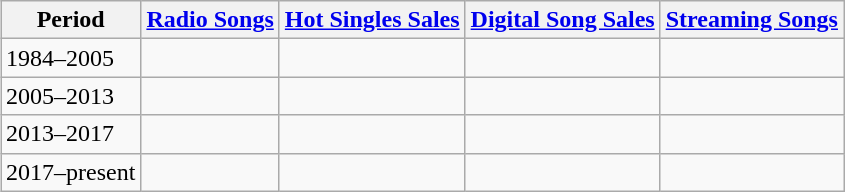<table class="wikitable" style="margin-left: auto; margin-right: auto; border: none;">
<tr>
<th scope="col">Period</th>
<th scope="col"><a href='#'>Radio Songs</a><br></th>
<th scope="col"><a href='#'>Hot Singles Sales</a><br></th>
<th scope="col"><a href='#'>Digital Song Sales</a><br></th>
<th scope="col"><a href='#'>Streaming Songs</a><br></th>
</tr>
<tr>
<td>1984–2005</td>
<td></td>
<td></td>
<td></td>
<td></td>
</tr>
<tr>
<td>2005–2013</td>
<td></td>
<td></td>
<td></td>
<td></td>
</tr>
<tr>
<td>2013–2017</td>
<td></td>
<td></td>
<td></td>
<td></td>
</tr>
<tr>
<td>2017–present</td>
<td></td>
<td></td>
<td></td>
<td></td>
</tr>
</table>
